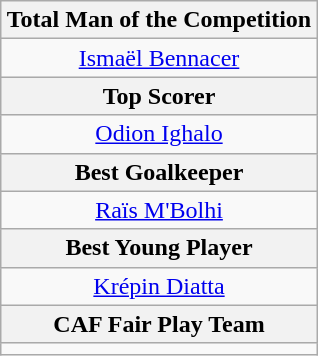<table class="wikitable" style="margin:auto;text-align:center">
<tr>
<th>Total Man of the Competition</th>
</tr>
<tr>
<td> <a href='#'>Ismaël Bennacer</a></td>
</tr>
<tr>
<th>Top Scorer</th>
</tr>
<tr>
<td> <a href='#'>Odion Ighalo</a><br></td>
</tr>
<tr>
<th>Best Goalkeeper</th>
</tr>
<tr>
<td> <a href='#'>Raïs M'Bolhi</a></td>
</tr>
<tr>
<th>Best Young Player</th>
</tr>
<tr>
<td> <a href='#'>Krépin Diatta</a></td>
</tr>
<tr>
<th>CAF Fair Play Team</th>
</tr>
<tr>
<td></td>
</tr>
</table>
